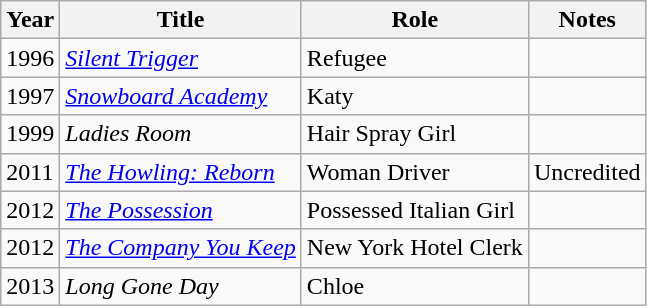<table class="wikitable sortable">
<tr>
<th>Year</th>
<th>Title</th>
<th>Role</th>
<th>Notes</th>
</tr>
<tr>
<td>1996</td>
<td><em><a href='#'>Silent Trigger</a></em></td>
<td>Refugee</td>
<td></td>
</tr>
<tr>
<td>1997</td>
<td><em><a href='#'>Snowboard Academy</a></em></td>
<td>Katy</td>
<td></td>
</tr>
<tr>
<td>1999</td>
<td><em>Ladies Room</em></td>
<td>Hair Spray Girl</td>
<td></td>
</tr>
<tr>
<td>2011</td>
<td><em><a href='#'>The Howling: Reborn</a></em></td>
<td>Woman Driver</td>
<td>Uncredited</td>
</tr>
<tr>
<td>2012</td>
<td><em><a href='#'>The Possession</a></em></td>
<td>Possessed Italian Girl</td>
<td></td>
</tr>
<tr>
<td>2012</td>
<td><a href='#'><em>The Company You Keep</em></a></td>
<td>New York Hotel Clerk</td>
<td></td>
</tr>
<tr>
<td>2013</td>
<td><em>Long Gone Day</em></td>
<td>Chloe</td>
<td></td>
</tr>
</table>
